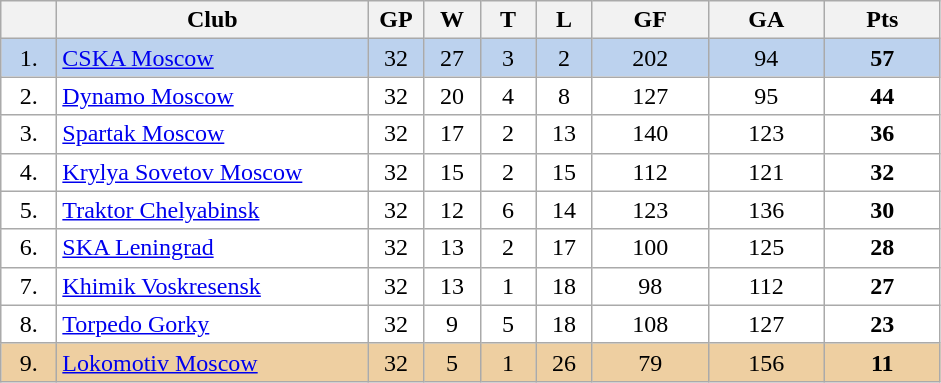<table class="wikitable">
<tr>
<th width="30"></th>
<th width="200">Club</th>
<th width="30">GP</th>
<th width="30">W</th>
<th width="30">T</th>
<th width="30">L</th>
<th width="70">GF</th>
<th width="70">GA</th>
<th width="70">Pts</th>
</tr>
<tr bgcolor="#BCD2EE" align="center">
<td>1.</td>
<td align="left"><a href='#'>CSKA Moscow</a></td>
<td>32</td>
<td>27</td>
<td>3</td>
<td>2</td>
<td>202</td>
<td>94</td>
<td><strong>57</strong></td>
</tr>
<tr bgcolor="#FFFFFF" align="center">
<td>2.</td>
<td align="left"><a href='#'>Dynamo Moscow</a></td>
<td>32</td>
<td>20</td>
<td>4</td>
<td>8</td>
<td>127</td>
<td>95</td>
<td><strong>44</strong></td>
</tr>
<tr bgcolor="#FFFFFF" align="center">
<td>3.</td>
<td align="left"><a href='#'>Spartak Moscow</a></td>
<td>32</td>
<td>17</td>
<td>2</td>
<td>13</td>
<td>140</td>
<td>123</td>
<td><strong>36</strong></td>
</tr>
<tr bgcolor="#FFFFFF" align="center">
<td>4.</td>
<td align="left"><a href='#'>Krylya Sovetov Moscow</a></td>
<td>32</td>
<td>15</td>
<td>2</td>
<td>15</td>
<td>112</td>
<td>121</td>
<td><strong>32</strong></td>
</tr>
<tr bgcolor="#FFFFFF" align="center">
<td>5.</td>
<td align="left"><a href='#'>Traktor Chelyabinsk</a></td>
<td>32</td>
<td>12</td>
<td>6</td>
<td>14</td>
<td>123</td>
<td>136</td>
<td><strong>30</strong></td>
</tr>
<tr bgcolor="#FFFFFF" align="center">
<td>6.</td>
<td align="left"><a href='#'>SKA Leningrad</a></td>
<td>32</td>
<td>13</td>
<td>2</td>
<td>17</td>
<td>100</td>
<td>125</td>
<td><strong>28</strong></td>
</tr>
<tr bgcolor="#FFFFFF" align="center">
<td>7.</td>
<td align="left"><a href='#'>Khimik Voskresensk</a></td>
<td>32</td>
<td>13</td>
<td>1</td>
<td>18</td>
<td>98</td>
<td>112</td>
<td><strong>27</strong></td>
</tr>
<tr bgcolor="#FFFFFF" align="center">
<td>8.</td>
<td align="left"><a href='#'>Torpedo Gorky</a></td>
<td>32</td>
<td>9</td>
<td>5</td>
<td>18</td>
<td>108</td>
<td>127</td>
<td><strong>23</strong></td>
</tr>
<tr bgcolor="#EECFA1" align="center">
<td>9.</td>
<td align="left"><a href='#'>Lokomotiv Moscow</a></td>
<td>32</td>
<td>5</td>
<td>1</td>
<td>26</td>
<td>79</td>
<td>156</td>
<td><strong>11</strong></td>
</tr>
</table>
